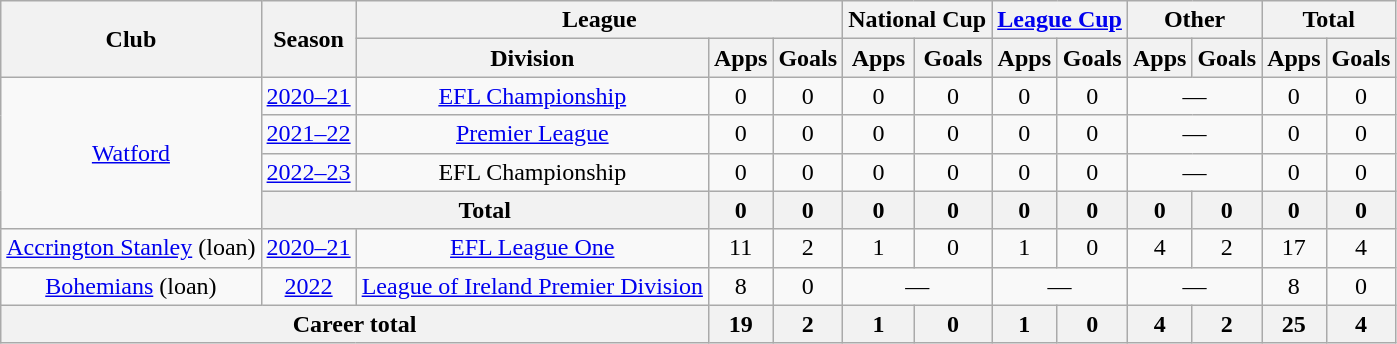<table class="wikitable" style="text-align:center">
<tr>
<th rowspan=2>Club</th>
<th rowspan=2>Season</th>
<th colspan=3>League</th>
<th colspan=2>National Cup</th>
<th colspan=2><a href='#'>League Cup</a></th>
<th colspan=2>Other</th>
<th colspan=2>Total</th>
</tr>
<tr>
<th>Division</th>
<th>Apps</th>
<th>Goals</th>
<th>Apps</th>
<th>Goals</th>
<th>Apps</th>
<th>Goals</th>
<th>Apps</th>
<th>Goals</th>
<th>Apps</th>
<th>Goals</th>
</tr>
<tr>
<td rowspan="4"><a href='#'>Watford</a></td>
<td><a href='#'>2020–21</a></td>
<td><a href='#'>EFL Championship</a></td>
<td>0</td>
<td>0</td>
<td>0</td>
<td>0</td>
<td>0</td>
<td>0</td>
<td colspan="2">—</td>
<td>0</td>
<td>0</td>
</tr>
<tr>
<td><a href='#'>2021–22</a></td>
<td><a href='#'>Premier League</a></td>
<td>0</td>
<td>0</td>
<td>0</td>
<td>0</td>
<td>0</td>
<td>0</td>
<td colspan="2">—</td>
<td>0</td>
<td>0</td>
</tr>
<tr>
<td><a href='#'>2022–23</a></td>
<td>EFL Championship</td>
<td>0</td>
<td>0</td>
<td>0</td>
<td>0</td>
<td>0</td>
<td>0</td>
<td colspan="2">—</td>
<td>0</td>
<td>0</td>
</tr>
<tr>
<th colspan="2">Total</th>
<th>0</th>
<th>0</th>
<th>0</th>
<th>0</th>
<th>0</th>
<th>0</th>
<th>0</th>
<th>0</th>
<th>0</th>
<th>0</th>
</tr>
<tr>
<td><a href='#'>Accrington Stanley</a> (loan)</td>
<td><a href='#'>2020–21</a></td>
<td><a href='#'>EFL League One</a></td>
<td>11</td>
<td>2</td>
<td>1</td>
<td>0</td>
<td>1</td>
<td>0</td>
<td>4</td>
<td>2</td>
<td>17</td>
<td>4</td>
</tr>
<tr>
<td><a href='#'>Bohemians</a> (loan)</td>
<td><a href='#'>2022</a></td>
<td><a href='#'>League of Ireland Premier Division</a></td>
<td>8</td>
<td>0</td>
<td colspan="2">—</td>
<td colspan="2">—</td>
<td colspan="2">—</td>
<td>8</td>
<td>0</td>
</tr>
<tr>
<th colspan=3>Career total</th>
<th>19</th>
<th>2</th>
<th>1</th>
<th>0</th>
<th>1</th>
<th>0</th>
<th>4</th>
<th>2</th>
<th>25</th>
<th>4</th>
</tr>
</table>
